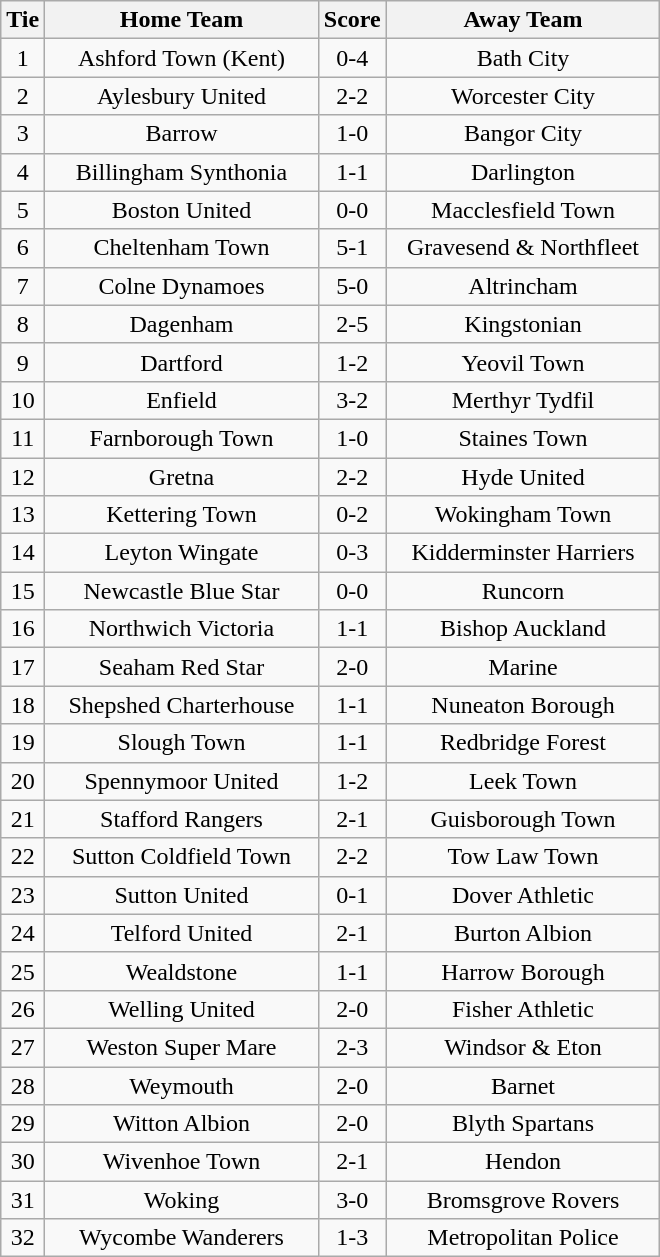<table class="wikitable" style="text-align:center;">
<tr>
<th width=20>Tie</th>
<th width=175>Home Team</th>
<th width=20>Score</th>
<th width=175>Away Team</th>
</tr>
<tr>
<td>1</td>
<td>Ashford Town (Kent)</td>
<td>0-4</td>
<td>Bath City</td>
</tr>
<tr>
<td>2</td>
<td>Aylesbury United</td>
<td>2-2</td>
<td>Worcester City</td>
</tr>
<tr>
<td>3</td>
<td>Barrow</td>
<td>1-0</td>
<td>Bangor City</td>
</tr>
<tr>
<td>4</td>
<td>Billingham Synthonia</td>
<td>1-1</td>
<td>Darlington</td>
</tr>
<tr>
<td>5</td>
<td>Boston United</td>
<td>0-0</td>
<td>Macclesfield Town</td>
</tr>
<tr>
<td>6</td>
<td>Cheltenham Town</td>
<td>5-1</td>
<td>Gravesend & Northfleet</td>
</tr>
<tr>
<td>7</td>
<td>Colne Dynamoes</td>
<td>5-0</td>
<td>Altrincham</td>
</tr>
<tr>
<td>8</td>
<td>Dagenham</td>
<td>2-5</td>
<td>Kingstonian</td>
</tr>
<tr>
<td>9</td>
<td>Dartford</td>
<td>1-2</td>
<td>Yeovil Town</td>
</tr>
<tr>
<td>10</td>
<td>Enfield</td>
<td>3-2</td>
<td>Merthyr Tydfil</td>
</tr>
<tr>
<td>11</td>
<td>Farnborough Town</td>
<td>1-0</td>
<td>Staines Town</td>
</tr>
<tr>
<td>12</td>
<td>Gretna</td>
<td>2-2</td>
<td>Hyde United</td>
</tr>
<tr>
<td>13</td>
<td>Kettering Town</td>
<td>0-2</td>
<td>Wokingham Town</td>
</tr>
<tr>
<td>14</td>
<td>Leyton Wingate</td>
<td>0-3</td>
<td>Kidderminster Harriers</td>
</tr>
<tr>
<td>15</td>
<td>Newcastle Blue Star</td>
<td>0-0</td>
<td>Runcorn</td>
</tr>
<tr>
<td>16</td>
<td>Northwich Victoria</td>
<td>1-1</td>
<td>Bishop Auckland</td>
</tr>
<tr>
<td>17</td>
<td>Seaham Red Star</td>
<td>2-0</td>
<td>Marine</td>
</tr>
<tr>
<td>18</td>
<td>Shepshed Charterhouse</td>
<td>1-1</td>
<td>Nuneaton Borough</td>
</tr>
<tr>
<td>19</td>
<td>Slough Town</td>
<td>1-1</td>
<td>Redbridge Forest</td>
</tr>
<tr>
<td>20</td>
<td>Spennymoor United</td>
<td>1-2</td>
<td>Leek Town</td>
</tr>
<tr>
<td>21</td>
<td>Stafford Rangers</td>
<td>2-1</td>
<td>Guisborough Town</td>
</tr>
<tr>
<td>22</td>
<td>Sutton Coldfield Town</td>
<td>2-2</td>
<td>Tow Law Town</td>
</tr>
<tr>
<td>23</td>
<td>Sutton United</td>
<td>0-1</td>
<td>Dover Athletic</td>
</tr>
<tr>
<td>24</td>
<td>Telford United</td>
<td>2-1</td>
<td>Burton Albion</td>
</tr>
<tr>
<td>25</td>
<td>Wealdstone</td>
<td>1-1</td>
<td>Harrow Borough</td>
</tr>
<tr>
<td>26</td>
<td>Welling United</td>
<td>2-0</td>
<td>Fisher Athletic</td>
</tr>
<tr>
<td>27</td>
<td>Weston Super Mare</td>
<td>2-3</td>
<td>Windsor & Eton</td>
</tr>
<tr>
<td>28</td>
<td>Weymouth</td>
<td>2-0</td>
<td>Barnet</td>
</tr>
<tr>
<td>29</td>
<td>Witton Albion</td>
<td>2-0</td>
<td>Blyth Spartans</td>
</tr>
<tr>
<td>30</td>
<td>Wivenhoe Town</td>
<td>2-1</td>
<td>Hendon</td>
</tr>
<tr>
<td>31</td>
<td>Woking</td>
<td>3-0</td>
<td>Bromsgrove Rovers</td>
</tr>
<tr>
<td>32</td>
<td>Wycombe Wanderers</td>
<td>1-3</td>
<td>Metropolitan Police</td>
</tr>
</table>
